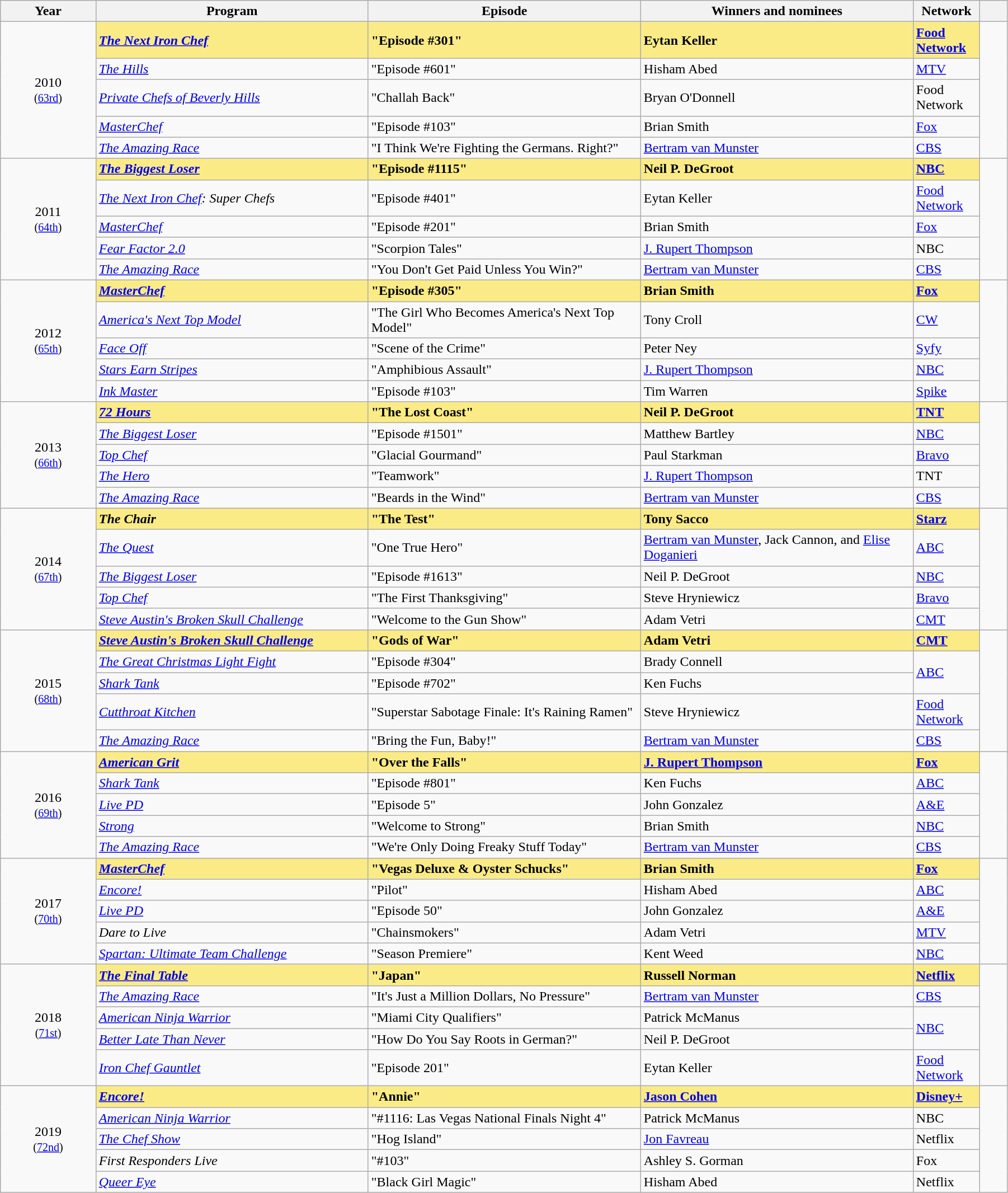<table class="wikitable" width="95%" cellpadding="5">
<tr>
<th width="7%">Year</th>
<th width="20%">Program</th>
<th width="20%">Episode</th>
<th width="20%">Winners and nominees</th>
<th width="3%">Network</th>
<th width="2%"></th>
</tr>
<tr>
<td rowspan="5" style="text-align:center;">2010<br><small>(<a href='#'>63rd</a>)</small></td>
<td style="background:#FAEB86;"><strong><em><a href='#'>The Next Iron Chef</a></em></strong></td>
<td style="background:#FAEB86;"><strong>"Episode #301"</strong></td>
<td style="background:#FAEB86;"><strong>Eytan Keller</strong></td>
<td style="background:#FAEB86;"><strong><a href='#'>Food Network</a></strong></td>
<td rowspan="5" style="text-align:center;"></td>
</tr>
<tr>
<td><em><a href='#'>The Hills</a></em></td>
<td>"Episode #601"</td>
<td>Hisham Abed</td>
<td><a href='#'>MTV</a></td>
</tr>
<tr>
<td><em><a href='#'>Private Chefs of Beverly Hills</a></em></td>
<td>"Challah Back"</td>
<td>Bryan O'Donnell</td>
<td>Food Network</td>
</tr>
<tr>
<td><em><a href='#'>MasterChef</a></em></td>
<td>"Episode #103"</td>
<td>Brian Smith</td>
<td><a href='#'>Fox</a></td>
</tr>
<tr>
<td><em><a href='#'>The Amazing Race</a></em></td>
<td>"I Think We're Fighting the Germans. Right?"</td>
<td><a href='#'>Bertram van Munster</a></td>
<td><a href='#'>CBS</a></td>
</tr>
<tr>
<td rowspan="5" style="text-align:center;">2011<br><small>(<a href='#'>64th</a>)</small></td>
<td style="background:#FAEB86;"><strong><em><a href='#'>The Biggest Loser</a></em></strong></td>
<td style="background:#FAEB86;"><strong>"Episode #1115"</strong></td>
<td style="background:#FAEB86;"><strong>Neil P. DeGroot</strong></td>
<td style="background:#FAEB86;"><strong><a href='#'>NBC</a></strong></td>
<td rowspan="5" style="text-align:center;"></td>
</tr>
<tr>
<td><em><a href='#'>The Next Iron Chef</a>: Super Chefs</em></td>
<td>"Episode #401"</td>
<td>Eytan Keller</td>
<td><a href='#'>Food Network</a></td>
</tr>
<tr>
<td><em><a href='#'>MasterChef</a></em></td>
<td>"Episode #201"</td>
<td>Brian Smith</td>
<td><a href='#'>Fox</a></td>
</tr>
<tr>
<td><em><a href='#'>Fear Factor 2.0</a></em></td>
<td>"Scorpion Tales"</td>
<td><a href='#'>J. Rupert Thompson</a></td>
<td>NBC</td>
</tr>
<tr>
<td><em><a href='#'>The Amazing Race</a></em></td>
<td>"You Don't Get Paid Unless You Win?"</td>
<td><a href='#'>Bertram van Munster</a></td>
<td><a href='#'>CBS</a></td>
</tr>
<tr>
<td rowspan="5" style="text-align:center;">2012<br><small>(<a href='#'>65th</a>)</small></td>
<td style="background:#FAEB86;"><strong><em><a href='#'>MasterChef</a></em></strong></td>
<td style="background:#FAEB86;"><strong>"Episode #305"</strong></td>
<td style="background:#FAEB86;"><strong>Brian Smith</strong></td>
<td style="background:#FAEB86;"><strong><a href='#'>Fox</a></strong></td>
<td rowspan="5" style="text-align:center;"></td>
</tr>
<tr>
<td><em><a href='#'>America's Next Top Model</a></em></td>
<td>"The Girl Who Becomes America's Next Top Model"</td>
<td>Tony Croll</td>
<td><a href='#'>CW</a></td>
</tr>
<tr>
<td><em><a href='#'>Face Off</a></em></td>
<td>"Scene of the Crime"</td>
<td>Peter Ney</td>
<td><a href='#'>Syfy</a></td>
</tr>
<tr>
<td><em><a href='#'>Stars Earn Stripes</a></em></td>
<td>"Amphibious Assault"</td>
<td><a href='#'>J. Rupert Thompson</a></td>
<td><a href='#'>NBC</a></td>
</tr>
<tr>
<td><em><a href='#'>Ink Master</a></em></td>
<td>"Episode #103"</td>
<td>Tim Warren</td>
<td><a href='#'>Spike</a></td>
</tr>
<tr>
<td rowspan="5" style="text-align:center;">2013<br><small>(<a href='#'>66th</a>)</small></td>
<td style="background:#FAEB86;"><strong><em><a href='#'>72 Hours</a></em></strong></td>
<td style="background:#FAEB86;"><strong>"The Lost Coast"</strong></td>
<td style="background:#FAEB86;"><strong>Neil P. DeGroot</strong></td>
<td style="background:#FAEB86;"><strong><a href='#'>TNT</a></strong></td>
<td rowspan="5" style="text-align:center;"></td>
</tr>
<tr>
<td><em><a href='#'>The Biggest Loser</a></em></td>
<td>"Episode #1501"</td>
<td>Matthew Bartley</td>
<td><a href='#'>NBC</a></td>
</tr>
<tr>
<td><em><a href='#'>Top Chef</a></em></td>
<td>"Glacial Gourmand"</td>
<td>Paul Starkman</td>
<td><a href='#'>Bravo</a></td>
</tr>
<tr>
<td><em><a href='#'>The Hero</a></em></td>
<td>"Teamwork"</td>
<td><a href='#'>J. Rupert Thompson</a></td>
<td>TNT</td>
</tr>
<tr>
<td><em><a href='#'>The Amazing Race</a></em></td>
<td>"Beards in the Wind"</td>
<td><a href='#'>Bertram van Munster</a></td>
<td><a href='#'>CBS</a></td>
</tr>
<tr>
<td rowspan="5" style="text-align:center;">2014<br><small>(<a href='#'>67th</a>)</small></td>
<td style="background:#FAEB86;"><strong><em>The Chair</em></strong></td>
<td style="background:#FAEB86;"><strong>"The Test"</strong></td>
<td style="background:#FAEB86;"><strong>Tony Sacco</strong></td>
<td style="background:#FAEB86;"><strong><a href='#'>Starz</a></strong></td>
<td rowspan="5" style="text-align:center;"></td>
</tr>
<tr>
<td><em><a href='#'>The Quest</a></em></td>
<td>"One True Hero"</td>
<td><a href='#'>Bertram van Munster</a>, Jack Cannon, and <a href='#'>Elise Doganieri</a></td>
<td><a href='#'>ABC</a></td>
</tr>
<tr>
<td><em><a href='#'>The Biggest Loser</a></em></td>
<td>"Episode #1613"</td>
<td>Neil P. DeGroot</td>
<td><a href='#'>NBC</a></td>
</tr>
<tr>
<td><em><a href='#'>Top Chef</a></em></td>
<td>"The First Thanksgiving"</td>
<td>Steve Hryniewicz</td>
<td><a href='#'>Bravo</a></td>
</tr>
<tr>
<td><em><a href='#'>Steve Austin's Broken Skull Challenge</a></em></td>
<td>"Welcome to the Gun Show"</td>
<td>Adam Vetri</td>
<td><a href='#'>CMT</a></td>
</tr>
<tr>
<td rowspan="5" style="text-align:center;">2015<br><small>(<a href='#'>68th</a>)</small></td>
<td style="background:#FAEB86;"><strong><em><a href='#'>Steve Austin's Broken Skull Challenge</a></em></strong></td>
<td style="background:#FAEB86;"><strong>"Gods of War"</strong></td>
<td style="background:#FAEB86;"><strong>Adam Vetri</strong></td>
<td style="background:#FAEB86;"><strong><a href='#'>CMT</a></strong></td>
<td rowspan="5" style="text-align:center;"></td>
</tr>
<tr>
<td><em><a href='#'>The Great Christmas Light Fight</a></em></td>
<td>"Episode #304"</td>
<td>Brady Connell</td>
<td rowspan="2"><a href='#'>ABC</a></td>
</tr>
<tr>
<td><em><a href='#'>Shark Tank</a></em></td>
<td>"Episode #702"</td>
<td>Ken Fuchs</td>
</tr>
<tr>
<td><em><a href='#'>Cutthroat Kitchen</a></em></td>
<td>"Superstar Sabotage Finale: It's Raining Ramen"</td>
<td>Steve Hryniewicz</td>
<td><a href='#'>Food Network</a></td>
</tr>
<tr>
<td><em><a href='#'>The Amazing Race</a></em></td>
<td>"Bring the Fun, Baby!"</td>
<td><a href='#'>Bertram van Munster</a></td>
<td><a href='#'>CBS</a></td>
</tr>
<tr>
<td rowspan="5" style="text-align:center;">2016<br><small>(<a href='#'>69th</a>)</small></td>
<td style="background:#FAEB86;"><strong><em><a href='#'>American Grit</a></em></strong></td>
<td style="background:#FAEB86;"><strong>"Over the Falls"</strong></td>
<td style="background:#FAEB86;"><strong><a href='#'>J. Rupert Thompson</a></strong></td>
<td style="background:#FAEB86;"><strong><a href='#'>Fox</a></strong></td>
<td rowspan="5" style="text-align:center;"></td>
</tr>
<tr>
<td><em><a href='#'>Shark Tank</a></em></td>
<td>"Episode #801"</td>
<td>Ken Fuchs</td>
<td><a href='#'>ABC</a></td>
</tr>
<tr>
<td><em><a href='#'>Live PD</a></em></td>
<td>"Episode 5"</td>
<td>John Gonzalez</td>
<td><a href='#'>A&E</a></td>
</tr>
<tr>
<td><em><a href='#'>Strong</a></em></td>
<td>"Welcome to Strong"</td>
<td>Brian Smith</td>
<td><a href='#'>NBC</a></td>
</tr>
<tr>
<td><em><a href='#'>The Amazing Race</a></em></td>
<td>"We're Only Doing Freaky Stuff Today"</td>
<td><a href='#'>Bertram van Munster</a></td>
<td><a href='#'>CBS</a></td>
</tr>
<tr>
<td rowspan="5" style="text-align:center;">2017<br><small>(<a href='#'>70th</a>)</small></td>
<td style="background:#FAEB86;"><strong><em><a href='#'>MasterChef</a></em></strong></td>
<td style="background:#FAEB86;"><strong>"Vegas Deluxe & Oyster Schucks"</strong></td>
<td style="background:#FAEB86;"><strong>Brian Smith</strong></td>
<td style="background:#FAEB86;"><strong><a href='#'>Fox</a></strong></td>
<td rowspan="5" style="text-align:center;"></td>
</tr>
<tr>
<td><em><a href='#'>Encore!</a></em></td>
<td>"Pilot"</td>
<td>Hisham Abed</td>
<td><a href='#'>ABC</a></td>
</tr>
<tr>
<td><em><a href='#'>Live PD</a></em></td>
<td>"Episode 50"</td>
<td>John Gonzalez</td>
<td><a href='#'>A&E</a></td>
</tr>
<tr>
<td><em>Dare to Live</em></td>
<td>"Chainsmokers"</td>
<td>Adam Vetri</td>
<td><a href='#'>MTV</a></td>
</tr>
<tr>
<td><em><a href='#'>Spartan: Ultimate Team Challenge</a></em></td>
<td>"Season Premiere"</td>
<td>Kent Weed</td>
<td><a href='#'>NBC</a></td>
</tr>
<tr>
<td rowspan="5" style="text-align:center;">2018<br><small>(<a href='#'>71st</a>)</small></td>
<td style="background:#FAEB86;"><strong><em><a href='#'>The Final Table</a></em></strong></td>
<td style="background:#FAEB86;"><strong>"Japan"</strong></td>
<td style="background:#FAEB86;"><strong>Russell Norman</strong></td>
<td style="background:#FAEB86;"><strong><a href='#'>Netflix</a></strong></td>
<td rowspan="5" style="text-align:center;"></td>
</tr>
<tr>
<td><em><a href='#'>The Amazing Race</a></em></td>
<td>"It's Just a Million Dollars, No Pressure"</td>
<td><a href='#'>Bertram van Munster</a></td>
<td><a href='#'>CBS</a></td>
</tr>
<tr>
<td><em><a href='#'>American Ninja Warrior</a></em></td>
<td>"Miami City Qualifiers"</td>
<td>Patrick McManus</td>
<td rowspan=2><a href='#'>NBC</a></td>
</tr>
<tr>
<td><em><a href='#'>Better Late Than Never</a></em></td>
<td>"How Do You Say Roots in German?"</td>
<td>Neil P. DeGroot</td>
</tr>
<tr>
<td><em><a href='#'>Iron Chef Gauntlet</a></em></td>
<td>"Episode 201"</td>
<td>Eytan Keller</td>
<td><a href='#'>Food Network</a></td>
</tr>
<tr>
<td rowspan="5" style="text-align:center;">2019<br><small>(<a href='#'>72nd</a>)</small></td>
<td style="background:#FAEB86;"><strong><em><a href='#'>Encore!</a></em></strong></td>
<td style="background:#FAEB86;"><strong>"Annie"</strong></td>
<td style="background:#FAEB86;"><strong><a href='#'>Jason Cohen</a></strong></td>
<td style="background:#FAEB86;"><strong><a href='#'>Disney+</a></strong></td>
<td rowspan="5" style="text-align:center;"></td>
</tr>
<tr>
<td><em><a href='#'>American Ninja Warrior</a></em></td>
<td>"#1116: Las Vegas National Finals Night 4"</td>
<td>Patrick McManus</td>
<td>NBC</td>
</tr>
<tr>
<td><em><a href='#'>The Chef Show</a></em></td>
<td>"Hog Island"</td>
<td><a href='#'>Jon Favreau</a></td>
<td>Netflix</td>
</tr>
<tr>
<td><em>First Responders Live</em></td>
<td>"#103"</td>
<td>Ashley S. Gorman</td>
<td>Fox</td>
</tr>
<tr>
<td><em><a href='#'>Queer Eye</a></em></td>
<td>"Black Girl Magic"</td>
<td>Hisham Abed</td>
<td>Netflix</td>
</tr>
</table>
